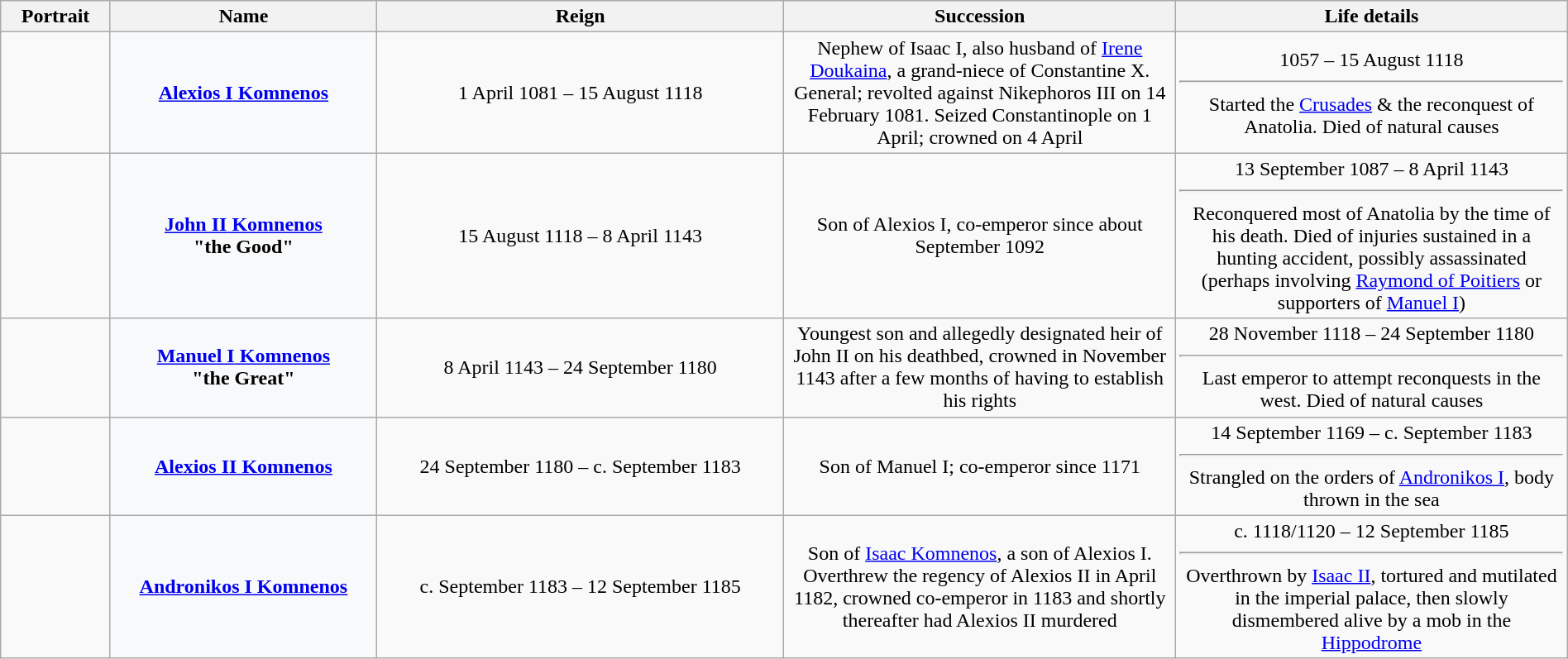<table class="wikitable plainrowheaders" style="width:100%; text-align:center">
<tr>
<th scope=col width="7%">Portrait</th>
<th scope=col width="17%">Name</th>
<th scope=col width="26%">Reign</th>
<th scope=col width="25%">Succession</th>
<th scope=col width="25%">Life details</th>
</tr>
<tr>
<td></td>
<th scope=row style="text-align:center; background:#F8F9FA"><a href='#'><strong>Alexios I</strong> Komnenos</a><br></th>
<td>1 April 1081 – 15 August 1118<br></td>
<td>Nephew of Isaac I, also husband of <a href='#'>Irene Doukaina</a>, a grand-niece of Constantine X. General; revolted against Nikephoros III on 14 February 1081. Seized Constantinople on 1 April; crowned on 4 April</td>
<td> 1057 – 15 August 1118<br><hr>Started the <a href='#'>Crusades</a> & the reconquest of Anatolia. Died of natural causes</td>
</tr>
<tr>
<td></td>
<th scope=row style="text-align:center; background:#F8F9FA"><a href='#'><strong>John II</strong> Komnenos</a><br>"the Good"<br></th>
<td>15 August 1118 – 8 April 1143<br></td>
<td>Son of Alexios I, co-emperor since about September 1092</td>
<td>13 September 1087 – 8 April 1143<br><hr>Reconquered most of Anatolia by the time of his death. Died of injuries sustained in a hunting accident, possibly assassinated (perhaps involving <a href='#'>Raymond of Poitiers</a> or supporters of <a href='#'>Manuel I</a>)</td>
</tr>
<tr>
<td></td>
<th scope=row style="text-align:center; background:#F8F9FA"><a href='#'><strong>Manuel I</strong> Komnenos</a><br>"the Great"<br></th>
<td>8 April 1143 – 24 September 1180<br></td>
<td>Youngest son and allegedly designated heir of John II on his deathbed, crowned in November 1143 after a few months of having to establish his rights</td>
<td>28 November 1118 – 24 September 1180<br><hr>Last emperor to attempt reconquests in the west. Died of natural causes</td>
</tr>
<tr>
<td><br></td>
<th scope=row style="text-align:center; background:#F8F9FA"><a href='#'><strong>Alexios II</strong> Komnenos</a><br></th>
<td>24 September 1180 – c. September 1183<br></td>
<td>Son of Manuel I; co-emperor since 1171</td>
<td>14 September 1169 – c. September 1183<br><hr>Strangled on the orders of <a href='#'>Andronikos I</a>, body thrown in the sea</td>
</tr>
<tr>
<td><br></td>
<th scope=row style="text-align:center; background:#F8F9FA"><a href='#'><strong>Andronikos I</strong> Komnenos</a><br></th>
<td>c. September 1183 – 12 September 1185<br></td>
<td>Son of <a href='#'>Isaac Komnenos</a>, a son of Alexios I. Overthrew the regency of Alexios II in April 1182, crowned co-emperor in 1183 and shortly thereafter had Alexios II murdered</td>
<td>c. 1118/1120 – 12 September 1185<br><hr>Overthrown by <a href='#'>Isaac II</a>, tortured and mutilated in the imperial palace, then slowly dismembered alive by a mob in the <a href='#'>Hippodrome</a></td>
</tr>
</table>
